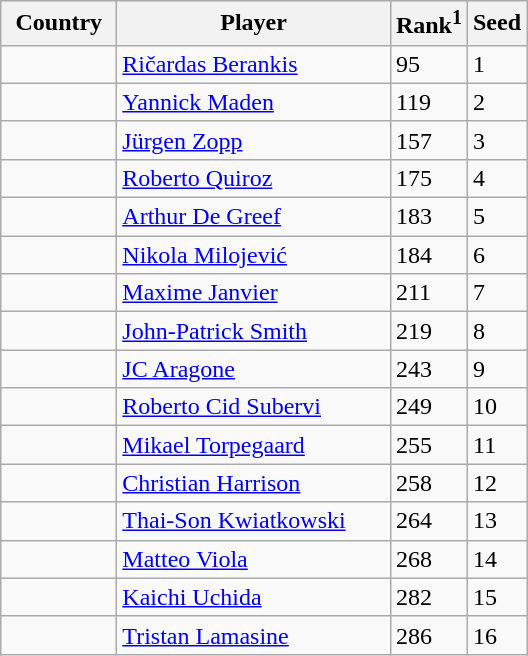<table class="sortable wikitable">
<tr>
<th style="width:70px;">Country</th>
<th style="width:175px;">Player</th>
<th>Rank<sup>1</sup></th>
<th>Seed</th>
</tr>
<tr>
<td></td>
<td><a href='#'>Ričardas Berankis</a></td>
<td>95</td>
<td>1</td>
</tr>
<tr>
<td></td>
<td><a href='#'>Yannick Maden</a></td>
<td>119</td>
<td>2</td>
</tr>
<tr>
<td></td>
<td><a href='#'>Jürgen Zopp</a></td>
<td>157</td>
<td>3</td>
</tr>
<tr>
<td></td>
<td><a href='#'>Roberto Quiroz</a></td>
<td>175</td>
<td>4</td>
</tr>
<tr>
<td></td>
<td><a href='#'>Arthur De Greef</a></td>
<td>183</td>
<td>5</td>
</tr>
<tr>
<td></td>
<td><a href='#'>Nikola Milojević</a></td>
<td>184</td>
<td>6</td>
</tr>
<tr>
<td></td>
<td><a href='#'>Maxime Janvier</a></td>
<td>211</td>
<td>7</td>
</tr>
<tr>
<td></td>
<td><a href='#'>John-Patrick Smith</a></td>
<td>219</td>
<td>8</td>
</tr>
<tr>
<td></td>
<td><a href='#'>JC Aragone</a></td>
<td>243</td>
<td>9</td>
</tr>
<tr>
<td></td>
<td><a href='#'>Roberto Cid Subervi</a></td>
<td>249</td>
<td>10</td>
</tr>
<tr>
<td></td>
<td><a href='#'>Mikael Torpegaard</a></td>
<td>255</td>
<td>11</td>
</tr>
<tr>
<td></td>
<td><a href='#'>Christian Harrison</a></td>
<td>258</td>
<td>12</td>
</tr>
<tr>
<td></td>
<td><a href='#'>Thai-Son Kwiatkowski</a></td>
<td>264</td>
<td>13</td>
</tr>
<tr>
<td></td>
<td><a href='#'>Matteo Viola</a></td>
<td>268</td>
<td>14</td>
</tr>
<tr>
<td></td>
<td><a href='#'>Kaichi Uchida</a></td>
<td>282</td>
<td>15</td>
</tr>
<tr>
<td></td>
<td><a href='#'>Tristan Lamasine</a></td>
<td>286</td>
<td>16</td>
</tr>
</table>
